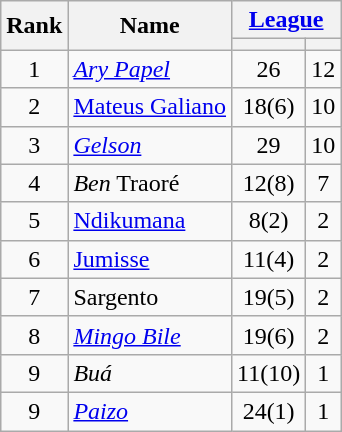<table class="wikitable" style="text-align:center">
<tr>
<th rowspan="2">Rank</th>
<th rowspan="2">Name</th>
<th colspan=2><a href='#'>League</a></th>
</tr>
<tr>
<th colspan="1"></th>
<th colspan="1"></th>
</tr>
<tr>
<td>1</td>
<td align="left"> <em><a href='#'>Ary Papel</a></em></td>
<td>26</td>
<td>12</td>
</tr>
<tr>
<td>2</td>
<td align="left"> <a href='#'>Mateus Galiano</a></td>
<td>18(6)</td>
<td>10</td>
</tr>
<tr>
<td>3</td>
<td align="left"> <em><a href='#'>Gelson</a></em></td>
<td>29</td>
<td>10</td>
</tr>
<tr>
<td>4</td>
<td align="left"> <em>Ben</em> Traoré</td>
<td>12(8)</td>
<td>7</td>
</tr>
<tr>
<td>5</td>
<td align="left"> <a href='#'>Ndikumana</a></td>
<td>8(2)</td>
<td>2</td>
</tr>
<tr>
<td>6</td>
<td align="left"> <a href='#'>Jumisse</a></td>
<td>11(4)</td>
<td>2</td>
</tr>
<tr>
<td>7</td>
<td align="left"> Sargento</td>
<td>19(5)</td>
<td>2</td>
</tr>
<tr>
<td>8</td>
<td align="left"> <em><a href='#'>Mingo Bile</a></em></td>
<td>19(6)</td>
<td>2</td>
</tr>
<tr>
<td>9</td>
<td align="left"> <em>Buá</em></td>
<td>11(10)</td>
<td>1</td>
</tr>
<tr>
<td>9</td>
<td align="left"> <em><a href='#'>Paizo</a></em></td>
<td>24(1)</td>
<td>1</td>
</tr>
</table>
